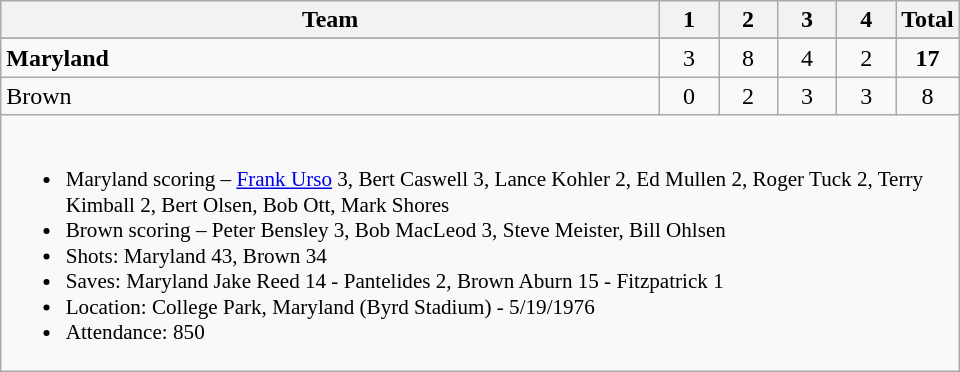<table class="wikitable" style="text-align:center; max-width:40em">
<tr>
<th>Team</th>
<th style="width:2em">1</th>
<th style="width:2em">2</th>
<th style="width:2em">3</th>
<th style="width:2em">4</th>
<th style="width:2em">Total</th>
</tr>
<tr>
</tr>
<tr>
<td style="text-align:left"><strong>Maryland</strong></td>
<td>3</td>
<td>8</td>
<td>4</td>
<td>2</td>
<td><strong>17</strong></td>
</tr>
<tr>
<td style="text-align:left">Brown</td>
<td>0</td>
<td>2</td>
<td>3</td>
<td>3</td>
<td>8</td>
</tr>
<tr>
<td colspan=6 style="text-align:left; font-size:88%;"><br><ul><li>Maryland scoring – <a href='#'>Frank Urso</a> 3, Bert Caswell 3, Lance Kohler 2, Ed Mullen 2, Roger Tuck 2, Terry Kimball 2, Bert Olsen, Bob Ott, Mark Shores</li><li>Brown scoring – Peter Bensley 3, Bob MacLeod 3, Steve Meister, Bill Ohlsen</li><li>Shots: Maryland 43, Brown 34</li><li>Saves: Maryland Jake Reed 14 - Pantelides 2, Brown Aburn 15 - Fitzpatrick 1</li><li>Location: College Park, Maryland (Byrd Stadium) - 5/19/1976</li><li>Attendance: 850</li></ul></td>
</tr>
</table>
